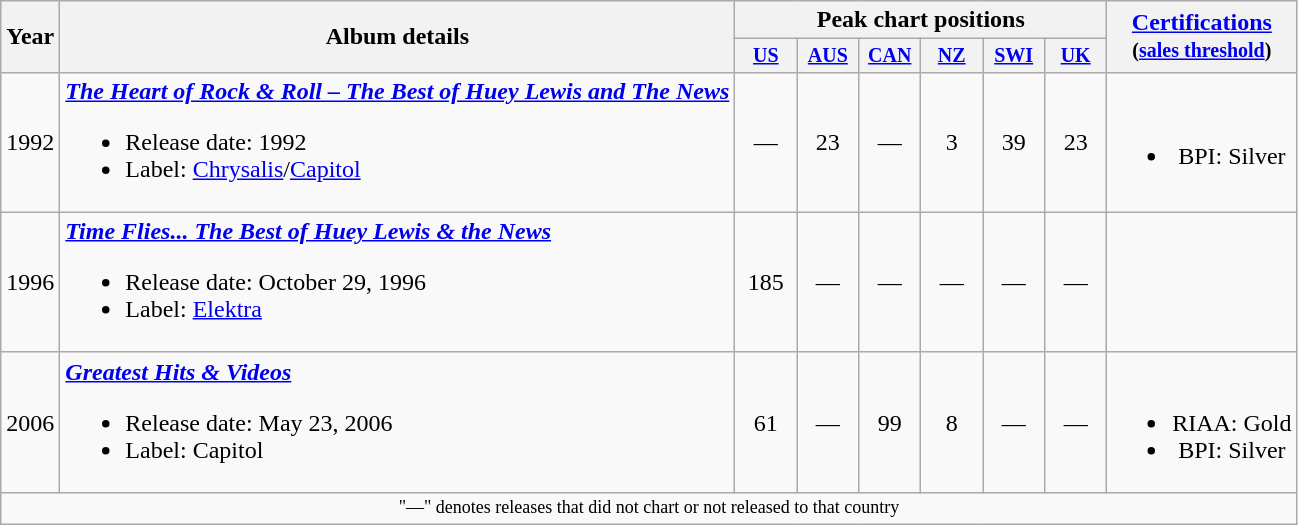<table class="wikitable" style="text-align:center;">
<tr>
<th rowspan="2">Year</th>
<th rowspan="2">Album details</th>
<th colspan="6">Peak chart positions</th>
<th rowspan="2"><a href='#'>Certifications</a><br><small>(<a href='#'>sales threshold</a>)</small></th>
</tr>
<tr style="font-size:smaller;">
<th width="35"><a href='#'>US</a><br></th>
<th width="35"><a href='#'>AUS</a><br></th>
<th width="35"><a href='#'>CAN</a><br></th>
<th width="35"><a href='#'>NZ</a><br></th>
<th width="35"><a href='#'>SWI</a><br></th>
<th width="35"><a href='#'>UK</a><br></th>
</tr>
<tr>
<td>1992</td>
<td align="left"><strong><em><a href='#'>The Heart of Rock & Roll – The Best of Huey Lewis and The News</a></em></strong><br><ul><li>Release date: 1992</li><li>Label: <a href='#'>Chrysalis</a>/<a href='#'>Capitol</a></li></ul></td>
<td>—</td>
<td>23</td>
<td>—</td>
<td>3</td>
<td>39</td>
<td>23</td>
<td><br><ul><li>BPI: Silver</li></ul></td>
</tr>
<tr>
<td>1996</td>
<td align="left"><strong><em><a href='#'>Time Flies... The Best of Huey Lewis & the News</a></em></strong><br><ul><li>Release date: October 29, 1996</li><li>Label: <a href='#'>Elektra</a></li></ul></td>
<td>185</td>
<td>—</td>
<td>—</td>
<td>—</td>
<td>—</td>
<td>—</td>
<td></td>
</tr>
<tr>
<td>2006</td>
<td align="left"><strong><em><a href='#'>Greatest Hits & Videos</a></em></strong><br><ul><li>Release date: May 23, 2006</li><li>Label: Capitol</li></ul></td>
<td>61</td>
<td>—</td>
<td>99</td>
<td>8</td>
<td>—</td>
<td>—</td>
<td><br><ul><li>RIAA: Gold</li><li>BPI: Silver</li></ul></td>
</tr>
<tr>
<td colspan="20" style="font-size:9pt">"—" denotes releases that did not chart or not released to that country</td>
</tr>
</table>
